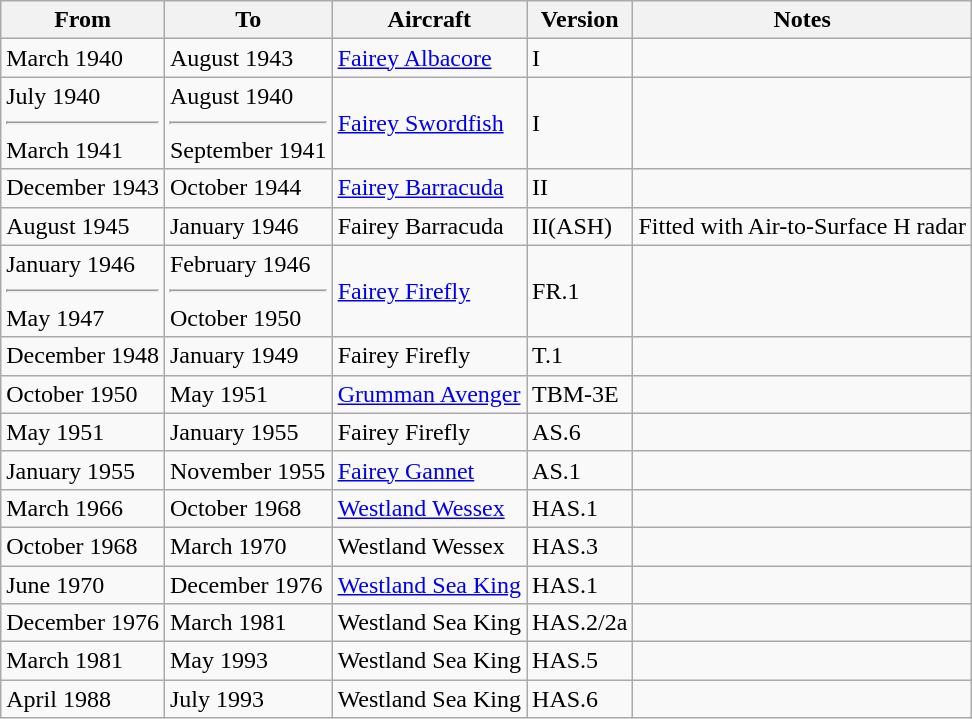<table class="wikitable">
<tr>
<th>From</th>
<th>To</th>
<th>Aircraft</th>
<th>Version</th>
<th>Notes</th>
</tr>
<tr>
<td>March 1940</td>
<td>August 1943</td>
<td><a href='#'>Fairey Albacore</a></td>
<td>I</td>
<td></td>
</tr>
<tr>
<td>July 1940<hr>March 1941</td>
<td>August 1940<hr>September 1941</td>
<td><a href='#'>Fairey Swordfish</a></td>
<td>I</td>
<td></td>
</tr>
<tr>
<td>December 1943</td>
<td>October 1944</td>
<td><a href='#'>Fairey Barracuda</a></td>
<td>II</td>
<td></td>
</tr>
<tr>
<td>August 1945</td>
<td>January 1946</td>
<td>Fairey Barracuda</td>
<td>II(ASH)</td>
<td>Fitted with Air-to-Surface H radar</td>
</tr>
<tr>
<td>January 1946<hr>May 1947</td>
<td>February 1946<hr>October 1950</td>
<td><a href='#'>Fairey Firefly</a></td>
<td>FR.1</td>
<td></td>
</tr>
<tr>
<td>December 1948</td>
<td>January 1949</td>
<td>Fairey Firefly</td>
<td>T.1</td>
<td></td>
</tr>
<tr>
<td>October 1950</td>
<td>May 1951</td>
<td><a href='#'>Grumman Avenger</a></td>
<td>TBM-3E</td>
<td></td>
</tr>
<tr>
<td>May 1951</td>
<td>January 1955</td>
<td>Fairey Firefly</td>
<td>AS.6</td>
<td></td>
</tr>
<tr>
<td>January 1955</td>
<td>November 1955</td>
<td><a href='#'>Fairey Gannet</a></td>
<td>AS.1</td>
<td></td>
</tr>
<tr>
<td>March 1966</td>
<td>October 1968</td>
<td><a href='#'>Westland Wessex</a></td>
<td>HAS.1</td>
<td></td>
</tr>
<tr>
<td>October 1968</td>
<td>March 1970</td>
<td>Westland Wessex</td>
<td>HAS.3</td>
<td></td>
</tr>
<tr>
<td>June 1970</td>
<td>December 1976</td>
<td><a href='#'>Westland Sea King</a></td>
<td>HAS.1</td>
<td></td>
</tr>
<tr>
<td>December 1976</td>
<td>March 1981</td>
<td>Westland Sea King</td>
<td>HAS.2/2a</td>
<td></td>
</tr>
<tr>
<td>March 1981</td>
<td>May 1993</td>
<td>Westland Sea King</td>
<td>HAS.5</td>
<td></td>
</tr>
<tr>
<td>April 1988</td>
<td>July 1993</td>
<td>Westland Sea King</td>
<td>HAS.6</td>
<td></td>
</tr>
</table>
